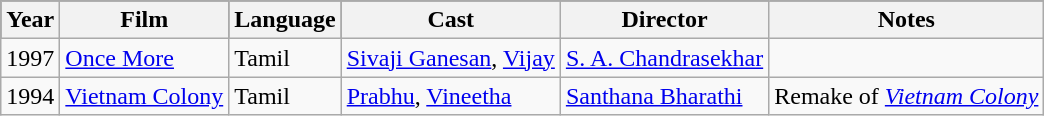<table class="wikitable sortable">
<tr style="background:#000;">
<th>Year</th>
<th>Film</th>
<th>Language</th>
<th>Cast</th>
<th>Director</th>
<th>Notes</th>
</tr>
<tr>
<td>1997</td>
<td><a href='#'>Once More</a></td>
<td>Tamil</td>
<td><a href='#'>Sivaji Ganesan</a>, <a href='#'>Vijay</a></td>
<td><a href='#'>S. A. Chandrasekhar</a></td>
<td></td>
</tr>
<tr>
<td>1994</td>
<td><a href='#'>Vietnam Colony</a></td>
<td>Tamil</td>
<td><a href='#'>Prabhu</a>, <a href='#'>Vineetha</a></td>
<td><a href='#'>Santhana Bharathi</a></td>
<td>Remake of <em><a href='#'>Vietnam Colony</a></em></td>
</tr>
</table>
